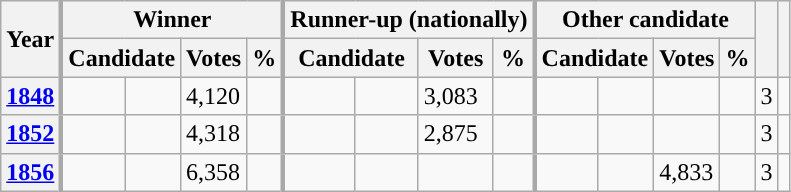<table class="wikitable sortable">
<tr>
<th scope=col rowspan="2">Year</th>
<th scope="colgroup" style="border-left:3px solid darkgray;" colspan="4">Winner</th>
<th scope="colgroup" style="border-left:3px solid darkgray;" colspan="4">Runner-up (nationally)</th>
<th scope="colgroup" style="border-left:3px solid darkgray;" colspan="4">Other candidate</th>
<th scope="col" class="unsortable" rowspan="2"></th>
<th scope="col" class="unsortable" rowspan="2"></th>
</tr>
<tr>
<th scope="colgroup" style="border-left:3px solid darkgray;" colspan="2">Candidate</th>
<th scope="col" data-sort-type="number">Votes</th>
<th scope="col"  data-sort-type="number">%</th>
<th scope="colgroup" style="border-left:3px solid darkgray;" colspan="2">Candidate</th>
<th scope="col"  data-sort-type="number">Votes</th>
<th scope="col"  data-sort-type="number">%</th>
<th scope="colgroup"  scope="col" style="border-left:3px solid darkgray;" colspan="2">Candidate</th>
<th scope="col"  data-sort-type="number">Votes</th>
<th scope="col"  data-sort-type="number">%</th>
</tr>
<tr>
<th scope="row"> <a href='#'>1848</a></th>
<td style="text-align:left; border-left:3px solid darkgray; background-color:"></td>
<td><strong></strong> </td>
<td>4,120</td>
<td></td>
<td style="text-align:left; border-left:3px solid darkgray; background-color:"></td>
<td> </td>
<td>3,083</td>
<td></td>
<td style="text-align:left; border-left:3px solid darkgray; background-color:"></td>
<td> </td>
<td></td>
<td></td>
<td>3</td>
<td></td>
</tr>
<tr>
<th scope="row"> <a href='#'>1852</a></th>
<td style="text-align:left; border-left:3px solid darkgray; background-color:"></td>
<td><strong></strong> </td>
<td>4,318</td>
<td></td>
<td style="text-align:left; border-left:3px solid darkgray; background-color:"></td>
<td> </td>
<td>2,875</td>
<td></td>
<td style="text-align:left; border-left:3px solid darkgray; background-color:"></td>
<td> </td>
<td></td>
<td></td>
<td>3</td>
<td></td>
</tr>
<tr>
<th scope="row"> <a href='#'>1856</a></th>
<td style="text-align:left; border-left:3px solid darkgray; background-color:"></td>
<td><strong></strong> </td>
<td>6,358</td>
<td></td>
<td style="text-align:left; border-left:3px solid darkgray; background-color:"></td>
<td> </td>
<td></td>
<td></td>
<td style="text-align:left; border-left:3px solid darkgray; background-color:"></td>
<td> </td>
<td>4,833</td>
<td></td>
<td>3</td>
<td></td>
</tr>
</table>
